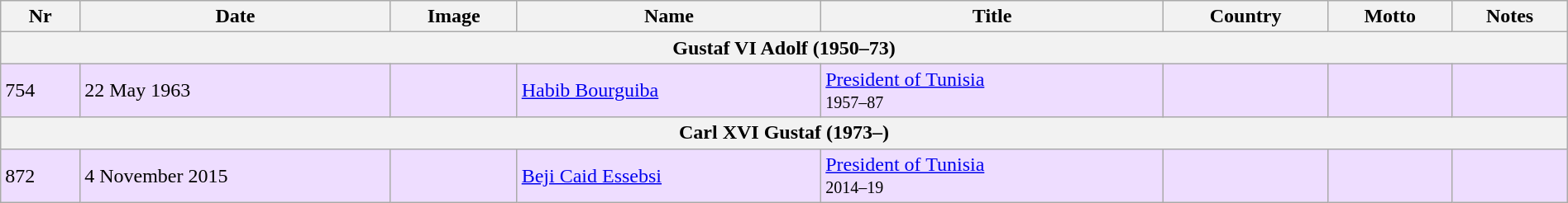<table class="wikitable" width=100%>
<tr>
<th>Nr</th>
<th>Date</th>
<th>Image</th>
<th>Name</th>
<th>Title</th>
<th>Country</th>
<th>Motto</th>
<th>Notes</th>
</tr>
<tr>
<th colspan=8>Gustaf VI Adolf (1950–73)</th>
</tr>
<tr bgcolor="#EEDDFF">
<td>754</td>
<td>22 May 1963</td>
<td></td>
<td><a href='#'>Habib Bourguiba</a></td>
<td><a href='#'>President of Tunisia</a><br><small>1957–87</small></td>
<td></td>
<td></td>
<td></td>
</tr>
<tr>
<th colspan=8>Carl XVI Gustaf (1973–)</th>
</tr>
<tr bgcolor="#EEDDFF">
<td>872</td>
<td>4 November 2015</td>
<td></td>
<td><a href='#'>Beji Caid Essebsi</a></td>
<td><a href='#'>President of Tunisia</a><br><small>2014–19</small></td>
<td></td>
<td></td>
<td></td>
</tr>
</table>
